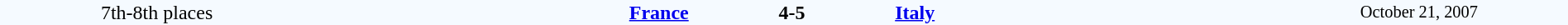<table style="width: 100%; background:#F5FAFF;" cellspacing="0">
<tr>
<td align=center rowspan=3 width=20%>7th-8th places</td>
</tr>
<tr>
<td width=24% align=right><strong><a href='#'>France</a></strong></td>
<td align=center width=13%><strong>4-5</strong></td>
<td width=24%><strong><a href='#'>Italy</a></strong></td>
<td style=font-size:85% rowspan=3 align=center>October 21, 2007</td>
</tr>
</table>
